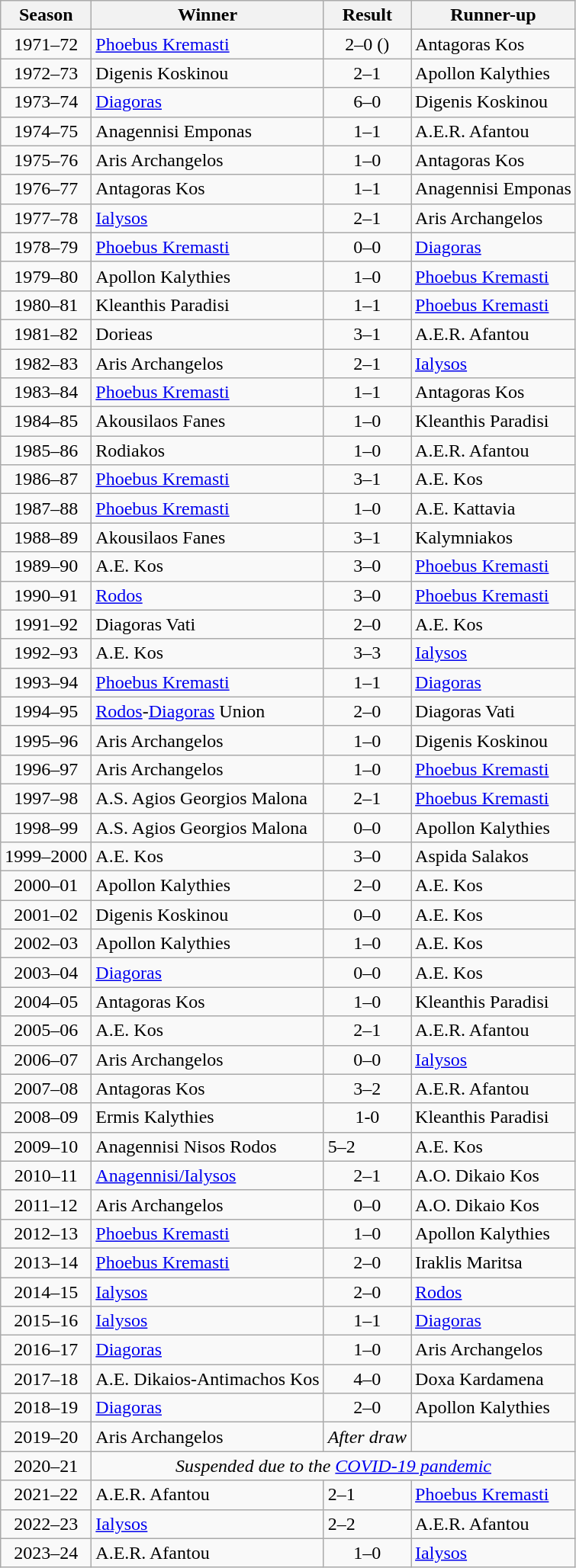<table class="wikitable" style="text-align:left;margin-left:1em;">
<tr>
<th>Season</th>
<th>Winner</th>
<th>Result</th>
<th>Runner-up</th>
</tr>
<tr>
<td align="center">1971–72</td>
<td><a href='#'>Phoebus Kremasti</a></td>
<td align="center">2–0 ()</td>
<td>Antagoras Kos</td>
</tr>
<tr>
<td align="center">1972–73</td>
<td>Digenis Koskinou</td>
<td align="center">2–1</td>
<td>Apollon Kalythies</td>
</tr>
<tr>
<td align="center">1973–74</td>
<td><a href='#'>Diagoras</a></td>
<td align="center">6–0</td>
<td>Digenis Koskinou</td>
</tr>
<tr>
<td align="center">1974–75</td>
<td>Anagennisi Emponas</td>
<td align="center">1–1 </td>
<td>A.E.R. Afantou</td>
</tr>
<tr>
<td align="center">1975–76</td>
<td>Aris Archangelos</td>
<td align="center">1–0</td>
<td>Antagoras Kos</td>
</tr>
<tr>
<td align="center">1976–77</td>
<td>Antagoras Kos</td>
<td align="center">1–1 </td>
<td>Anagennisi Emponas</td>
</tr>
<tr>
<td align="center">1977–78</td>
<td><a href='#'>Ialysos</a></td>
<td align="center">2–1</td>
<td>Aris Archangelos</td>
</tr>
<tr>
<td align="center">1978–79</td>
<td><a href='#'>Phoebus Kremasti</a></td>
<td align="center">0–0 </td>
<td><a href='#'>Diagoras</a></td>
</tr>
<tr>
<td align="center">1979–80</td>
<td>Apollon Kalythies</td>
<td align="center">1–0</td>
<td><a href='#'>Phoebus Kremasti</a></td>
</tr>
<tr>
<td align="center">1980–81</td>
<td>Kleanthis Paradisi</td>
<td align="center">1–1 </td>
<td><a href='#'>Phoebus Kremasti</a></td>
</tr>
<tr>
<td align="center">1981–82</td>
<td>Dorieas</td>
<td align="center">3–1</td>
<td>A.E.R. Afantou</td>
</tr>
<tr>
<td align="center">1982–83</td>
<td>Aris Archangelos</td>
<td align="center">2–1</td>
<td><a href='#'>Ialysos</a></td>
</tr>
<tr>
<td align="center">1983–84</td>
<td><a href='#'>Phoebus Kremasti</a></td>
<td align="center">1–1 </td>
<td>Antagoras Kos</td>
</tr>
<tr>
<td align="center">1984–85</td>
<td>Akousilaos Fanes</td>
<td align="center">1–0</td>
<td>Kleanthis Paradisi</td>
</tr>
<tr>
<td align="center">1985–86</td>
<td>Rodiakos</td>
<td align="center">1–0</td>
<td>A.E.R. Afantou</td>
</tr>
<tr>
<td align="center">1986–87</td>
<td><a href='#'>Phoebus Kremasti</a></td>
<td align="center">3–1</td>
<td>A.E. Kos</td>
</tr>
<tr>
<td align="center">1987–88</td>
<td><a href='#'>Phoebus Kremasti</a></td>
<td align="center">1–0</td>
<td>A.E. Kattavia</td>
</tr>
<tr>
<td align="center">1988–89</td>
<td>Akousilaos Fanes</td>
<td align="center">3–1</td>
<td>Kalymniakos</td>
</tr>
<tr>
<td align="center">1989–90</td>
<td>A.E. Kos</td>
<td align="center">3–0</td>
<td><a href='#'>Phoebus Kremasti</a></td>
</tr>
<tr>
<td align="center">1990–91</td>
<td><a href='#'>Rodos</a></td>
<td align="center">3–0</td>
<td><a href='#'>Phoebus Kremasti</a></td>
</tr>
<tr>
<td align="center">1991–92</td>
<td>Diagoras Vati</td>
<td align="center">2–0</td>
<td>A.E. Kos</td>
</tr>
<tr>
<td align="center">1992–93</td>
<td>A.E. Kos</td>
<td align="center">3–3 </td>
<td><a href='#'>Ialysos</a></td>
</tr>
<tr>
<td align="center">1993–94</td>
<td><a href='#'>Phoebus Kremasti</a></td>
<td align="center">1–1 </td>
<td><a href='#'>Diagoras</a></td>
</tr>
<tr>
<td align="center">1994–95</td>
<td><a href='#'>Rodos</a>-<a href='#'>Diagoras</a> Union</td>
<td align="center">2–0</td>
<td>Diagoras Vati</td>
</tr>
<tr>
<td align="center">1995–96</td>
<td>Aris Archangelos</td>
<td align="center">1–0</td>
<td>Digenis Koskinou</td>
</tr>
<tr>
<td align="center">1996–97</td>
<td>Aris Archangelos</td>
<td align="center">1–0</td>
<td><a href='#'>Phoebus Kremasti</a></td>
</tr>
<tr>
<td align="center">1997–98</td>
<td>A.S. Agios Georgios Malona</td>
<td align="center">2–1</td>
<td><a href='#'>Phoebus Kremasti</a></td>
</tr>
<tr>
<td align="center">1998–99</td>
<td>A.S. Agios Georgios Malona</td>
<td align="center">0–0 </td>
<td>Apollon Kalythies</td>
</tr>
<tr>
<td align="center">1999–2000</td>
<td>A.E. Kos</td>
<td align="center">3–0</td>
<td>Aspida Salakos</td>
</tr>
<tr>
<td align="center">2000–01</td>
<td>Apollon Kalythies</td>
<td align="center">2–0</td>
<td>A.E. Kos</td>
</tr>
<tr>
<td align="center">2001–02</td>
<td>Digenis Koskinou</td>
<td align="center">0–0 </td>
<td>A.E. Kos</td>
</tr>
<tr>
<td align="center">2002–03</td>
<td>Apollon Kalythies</td>
<td align="center">1–0</td>
<td>A.E. Kos</td>
</tr>
<tr>
<td align="center">2003–04</td>
<td><a href='#'>Diagoras</a></td>
<td align="center">0–0 </td>
<td>A.E. Kos</td>
</tr>
<tr>
<td align="center">2004–05</td>
<td>Antagoras Kos</td>
<td align="center">1–0</td>
<td>Kleanthis Paradisi</td>
</tr>
<tr>
<td align="center">2005–06</td>
<td>A.E. Kos</td>
<td align="center">2–1</td>
<td>A.E.R. Afantou</td>
</tr>
<tr>
<td align="center">2006–07</td>
<td>Aris Archangelos</td>
<td align="center">0–0 </td>
<td><a href='#'>Ialysos</a></td>
</tr>
<tr>
<td align="center">2007–08</td>
<td>Antagoras Kos</td>
<td align="center">3–2 </td>
<td>A.E.R. Afantou</td>
</tr>
<tr>
<td align="center">2008–09</td>
<td>Ermis Kalythies</td>
<td align="center">1-0 </td>
<td>Kleanthis Paradisi</td>
</tr>
<tr>
<td align="center">2009–10</td>
<td>Anagennisi Nisos Rodos</td>
<td>5–2</td>
<td>A.E. Kos</td>
</tr>
<tr>
<td align="center">2010–11</td>
<td><a href='#'>Anagennisi/Ialysos</a></td>
<td align="center">2–1</td>
<td>A.O. Dikaio Kos</td>
</tr>
<tr>
<td align="center">2011–12</td>
<td>Aris Archangelos</td>
<td align="center">0–0 </td>
<td>A.O. Dikaio Kos</td>
</tr>
<tr>
<td align="center">2012–13</td>
<td><a href='#'>Phoebus Kremasti</a></td>
<td align="center">1–0</td>
<td>Apollon Kalythies</td>
</tr>
<tr>
<td align="center">2013–14</td>
<td><a href='#'>Phoebus Kremasti</a></td>
<td align="center">2–0</td>
<td>Iraklis Maritsa</td>
</tr>
<tr>
<td align="center">2014–15</td>
<td><a href='#'>Ialysos</a></td>
<td align="center">2–0</td>
<td><a href='#'>Rodos</a></td>
</tr>
<tr>
<td align="center">2015–16</td>
<td><a href='#'>Ialysos</a></td>
<td align="center">1–1 </td>
<td><a href='#'>Diagoras</a></td>
</tr>
<tr>
<td align="center">2016–17</td>
<td><a href='#'>Diagoras</a></td>
<td align="center">1–0</td>
<td>Aris Archangelos</td>
</tr>
<tr>
<td align="center">2017–18</td>
<td>A.E. Dikaios-Antimachos Kos</td>
<td align="center">4–0</td>
<td>Doxa Kardamena</td>
</tr>
<tr>
<td align="center">2018–19</td>
<td><a href='#'>Diagoras</a></td>
<td align="center">2–0</td>
<td>Apollon Kalythies</td>
</tr>
<tr>
<td align="center">2019–20</td>
<td>Aris Archangelos</td>
<td align="center"><em>After draw</em></td>
<td></td>
</tr>
<tr>
<td align="center">2020–21</td>
<td colspan="3" align="center"><em> Suspended due to the <a href='#'>COVID-19 pandemic</a></em></td>
</tr>
<tr>
<td align="center">2021–22</td>
<td>A.E.R. Afantou</td>
<td>2–1</td>
<td><a href='#'>Phoebus Kremasti</a></td>
</tr>
<tr>
<td align="center">2022–23</td>
<td><a href='#'>Ialysos</a></td>
<td>2–2 </td>
<td>A.E.R. Afantou</td>
</tr>
<tr>
<td align="center">2023–24</td>
<td>A.E.R. Afantou</td>
<td align="center">1–0</td>
<td><a href='#'>Ialysos</a></td>
</tr>
</table>
